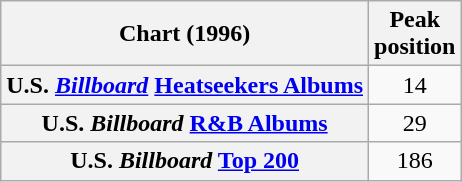<table class="wikitable sortable plainrowheaders">
<tr>
<th scope="col">Chart (1996)</th>
<th scope="col">Peak<br>position</th>
</tr>
<tr>
<th scope="row">U.S. <em><a href='#'>Billboard</a></em> <a href='#'>Heatseekers Albums</a></th>
<td style="text-align:center;">14</td>
</tr>
<tr>
<th scope="row">U.S. <em>Billboard</em> <a href='#'>R&B Albums</a></th>
<td style="text-align:center;">29</td>
</tr>
<tr>
<th scope="row">U.S. <em>Billboard</em> <a href='#'>Top 200</a></th>
<td style="text-align:center;">186</td>
</tr>
</table>
